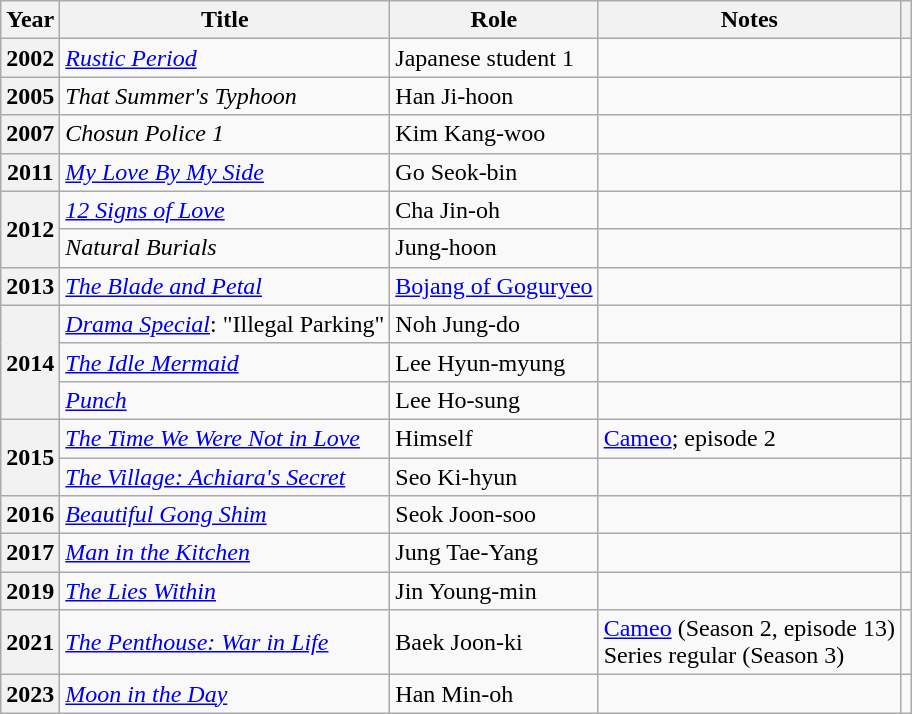<table class="wikitable plainrowheaders sortable">
<tr>
<th scope="col">Year</th>
<th scope="col">Title</th>
<th scope="col">Role</th>
<th scope="col" class="unsortable">Notes</th>
<th scope="col" class="unsortable"></th>
</tr>
<tr>
<th scope="row">2002</th>
<td><em><a href='#'>Rustic Period</a></em></td>
<td>Japanese student 1</td>
<td></td>
<td></td>
</tr>
<tr>
<th scope="row">2005</th>
<td><em>That Summer's Typhoon</em></td>
<td>Han Ji-hoon</td>
<td></td>
<td></td>
</tr>
<tr>
<th scope="row">2007</th>
<td><em>Chosun Police 1</em></td>
<td>Kim Kang-woo</td>
<td></td>
<td></td>
</tr>
<tr>
<th scope="row">2011</th>
<td><em><a href='#'>My Love By My Side</a></em></td>
<td>Go Seok-bin</td>
<td></td>
<td></td>
</tr>
<tr>
<th scope="row" rowspan="2">2012</th>
<td><em><a href='#'>12 Signs of Love</a></em></td>
<td>Cha Jin-oh</td>
<td></td>
<td></td>
</tr>
<tr>
<td><em>Natural Burials</em></td>
<td>Jung-hoon</td>
<td></td>
<td></td>
</tr>
<tr>
<th scope="row">2013</th>
<td><em><a href='#'>The Blade and Petal</a></em></td>
<td><a href='#'>Bojang of Goguryeo</a></td>
<td></td>
<td></td>
</tr>
<tr>
<th scope="row" rowspan="3">2014</th>
<td><em><a href='#'>Drama Special</a></em>: "Illegal Parking"</td>
<td>Noh Jung-do</td>
<td></td>
<td></td>
</tr>
<tr>
<td><em><a href='#'>The Idle Mermaid</a></em></td>
<td>Lee Hyun-myung</td>
<td></td>
<td></td>
</tr>
<tr>
<td><em><a href='#'>Punch</a></em></td>
<td>Lee Ho-sung</td>
<td></td>
<td></td>
</tr>
<tr>
<th scope="row" rowspan="2">2015</th>
<td><em><a href='#'>The Time We Were Not in Love</a></em></td>
<td>Himself</td>
<td><a href='#'>Cameo</a>; episode 2</td>
<td></td>
</tr>
<tr>
<td><em><a href='#'>The Village: Achiara's Secret</a></em></td>
<td>Seo Ki-hyun</td>
<td></td>
<td></td>
</tr>
<tr>
<th scope="row">2016</th>
<td><em><a href='#'>Beautiful Gong Shim</a></em></td>
<td>Seok Joon-soo</td>
<td></td>
<td></td>
</tr>
<tr>
<th scope="row">2017</th>
<td><em><a href='#'>Man in the Kitchen</a></em></td>
<td>Jung Tae-Yang</td>
<td></td>
<td></td>
</tr>
<tr>
<th scope="row">2019</th>
<td><em><a href='#'>The Lies Within</a></em></td>
<td>Jin Young-min</td>
<td></td>
<td></td>
</tr>
<tr>
<th scope="row">2021</th>
<td><em><a href='#'>The Penthouse: War in Life</a></em></td>
<td>Baek Joon-ki</td>
<td><a href='#'>Cameo</a> (Season 2, episode 13)<br>Series regular (Season 3)</td>
<td style="text-align:center"></td>
</tr>
<tr>
<th scope="row">2023</th>
<td><em><a href='#'>Moon in the Day</a></em></td>
<td>Han Min-oh</td>
<td></td>
<td style="text-align:center"></td>
</tr>
</table>
